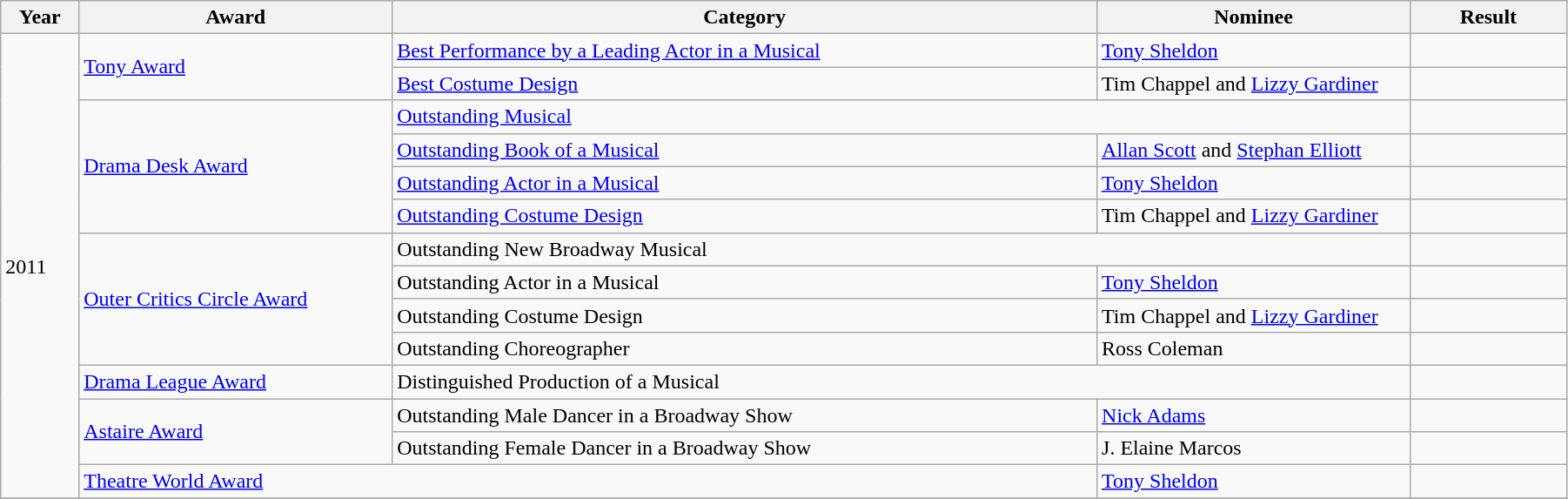<table class="wikitable" style="width:95%;">
<tr>
<th style="width:5%;">Year</th>
<th style="width:20%;">Award</th>
<th style="width:45%;">Category</th>
<th style="width:20%;">Nominee</th>
<th style="width:10%;">Result</th>
</tr>
<tr>
<td rowspan=14>2011</td>
<td rowspan=2><a href='#'>Tony Award</a></td>
<td><a href='#'>Best Performance by a Leading Actor in a Musical</a></td>
<td><a href='#'>Tony Sheldon</a></td>
<td></td>
</tr>
<tr>
<td><a href='#'>Best Costume Design</a></td>
<td>Tim Chappel and <a href='#'>Lizzy Gardiner</a></td>
<td></td>
</tr>
<tr>
<td rowspan=4><a href='#'>Drama Desk Award</a></td>
<td colspan=2><a href='#'>Outstanding Musical</a></td>
<td></td>
</tr>
<tr>
<td><a href='#'>Outstanding Book of a Musical</a></td>
<td><a href='#'>Allan Scott</a> and <a href='#'>Stephan Elliott</a></td>
<td></td>
</tr>
<tr>
<td><a href='#'>Outstanding Actor in a Musical</a></td>
<td><a href='#'>Tony Sheldon</a></td>
<td></td>
</tr>
<tr>
<td><a href='#'>Outstanding Costume Design</a></td>
<td>Tim Chappel and <a href='#'>Lizzy Gardiner</a></td>
<td></td>
</tr>
<tr>
<td rowspan=4><a href='#'>Outer Critics Circle Award</a></td>
<td colspan=2>Outstanding New Broadway Musical</td>
<td></td>
</tr>
<tr>
<td>Outstanding Actor in a Musical</td>
<td><a href='#'>Tony Sheldon</a></td>
<td></td>
</tr>
<tr>
<td>Outstanding Costume Design</td>
<td>Tim Chappel and <a href='#'>Lizzy Gardiner</a></td>
<td></td>
</tr>
<tr>
<td>Outstanding Choreographer</td>
<td>Ross Coleman</td>
<td></td>
</tr>
<tr>
<td><a href='#'>Drama League Award</a></td>
<td colspan=2>Distinguished Production of a Musical</td>
<td></td>
</tr>
<tr>
<td rowspan=2><a href='#'>Astaire Award</a></td>
<td>Outstanding Male Dancer in a Broadway Show</td>
<td><a href='#'>Nick Adams</a></td>
<td></td>
</tr>
<tr>
<td>Outstanding Female Dancer in a Broadway Show</td>
<td>J. Elaine Marcos</td>
<td></td>
</tr>
<tr>
<td colspan=2><a href='#'>Theatre World Award</a></td>
<td><a href='#'>Tony Sheldon</a></td>
<td></td>
</tr>
<tr>
</tr>
</table>
